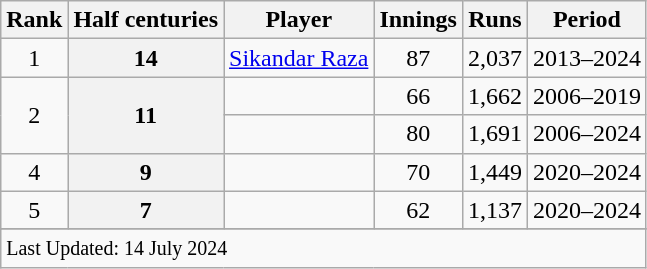<table class="wikitable sortable">
<tr>
<th scope=col>Rank</th>
<th scope=col>Half centuries</th>
<th scope=col>Player</th>
<th scope=col>Innings</th>
<th scope=col>Runs</th>
<th scope=col>Period</th>
</tr>
<tr>
<td align=center>1</td>
<th scope=row style=text-align:center;>14</th>
<td><a href='#'>Sikandar Raza</a></td>
<td align=center>87</td>
<td align=center>2,037</td>
<td>2013–2024</td>
</tr>
<tr>
<td align=center rowspan=2>2</td>
<th scope=row style=text-align:center; rowspan=2>11</th>
<td></td>
<td align=center>66</td>
<td align=center>1,662</td>
<td>2006–2019</td>
</tr>
<tr>
<td></td>
<td align=center>80</td>
<td align=center>1,691</td>
<td>2006–2024</td>
</tr>
<tr>
<td align=center>4</td>
<th scope=row style=text-align:center;>9</th>
<td></td>
<td align=center>70</td>
<td align=center>1,449</td>
<td>2020–2024</td>
</tr>
<tr>
<td align=center>5</td>
<th scope=row style=text-align:center;>7</th>
<td></td>
<td align=center>62</td>
<td align=center>1,137</td>
<td>2020–2024</td>
</tr>
<tr>
</tr>
<tr class=sortbottom>
<td colspan=6><small>Last Updated: 14 July 2024</small></td>
</tr>
</table>
